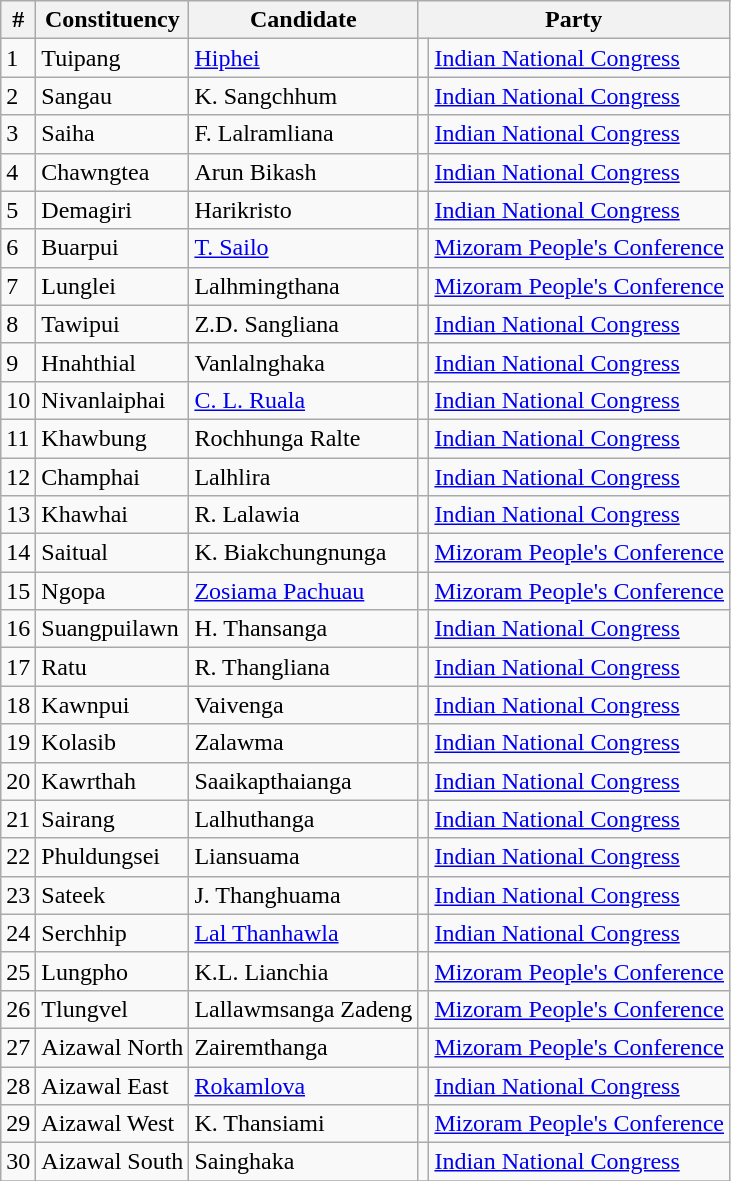<table class="wikitable sortable">
<tr>
<th>#</th>
<th>Constituency</th>
<th>Candidate</th>
<th colspan=2>Party</th>
</tr>
<tr>
<td>1</td>
<td>Tuipang</td>
<td><a href='#'>Hiphei</a></td>
<td bgcolor=></td>
<td><a href='#'>Indian National Congress</a></td>
</tr>
<tr>
<td>2</td>
<td>Sangau</td>
<td>K. Sangchhum</td>
<td bgcolor=></td>
<td><a href='#'>Indian National Congress</a></td>
</tr>
<tr>
<td>3</td>
<td>Saiha</td>
<td>F. Lalramliana</td>
<td bgcolor=></td>
<td><a href='#'>Indian National Congress</a></td>
</tr>
<tr>
<td>4</td>
<td>Chawngtea</td>
<td>Arun Bikash</td>
<td bgcolor=></td>
<td><a href='#'>Indian National Congress</a></td>
</tr>
<tr>
<td>5</td>
<td>Demagiri</td>
<td>Harikristo</td>
<td bgcolor=></td>
<td><a href='#'>Indian National Congress</a></td>
</tr>
<tr>
<td>6</td>
<td>Buarpui</td>
<td><a href='#'>T. Sailo</a></td>
<td bgcolor=></td>
<td><a href='#'>Mizoram People's Conference</a></td>
</tr>
<tr>
<td>7</td>
<td>Lunglei</td>
<td>Lalhmingthana</td>
<td bgcolor=></td>
<td><a href='#'>Mizoram People's Conference</a></td>
</tr>
<tr>
<td>8</td>
<td>Tawipui</td>
<td>Z.D. Sangliana</td>
<td bgcolor=></td>
<td><a href='#'>Indian National Congress</a></td>
</tr>
<tr>
<td>9</td>
<td>Hnahthial</td>
<td>Vanlalnghaka</td>
<td bgcolor=></td>
<td><a href='#'>Indian National Congress</a></td>
</tr>
<tr>
<td>10</td>
<td>Nivanlaiphai</td>
<td><a href='#'>C. L. Ruala</a></td>
<td bgcolor=></td>
<td><a href='#'>Indian National Congress</a></td>
</tr>
<tr>
<td>11</td>
<td>Khawbung</td>
<td>Rochhunga Ralte</td>
<td bgcolor=></td>
<td><a href='#'>Indian National Congress</a></td>
</tr>
<tr>
<td>12</td>
<td>Champhai</td>
<td>Lalhlira</td>
<td bgcolor=></td>
<td><a href='#'>Indian National Congress</a></td>
</tr>
<tr>
<td>13</td>
<td>Khawhai</td>
<td>R. Lalawia</td>
<td bgcolor=></td>
<td><a href='#'>Indian National Congress</a></td>
</tr>
<tr>
<td>14</td>
<td>Saitual</td>
<td>K. Biakchungnunga</td>
<td bgcolor=></td>
<td><a href='#'>Mizoram People's Conference</a></td>
</tr>
<tr>
<td>15</td>
<td>Ngopa</td>
<td><a href='#'>Zosiama Pachuau</a></td>
<td bgcolor=></td>
<td><a href='#'>Mizoram People's Conference</a></td>
</tr>
<tr>
<td>16</td>
<td>Suangpuilawn</td>
<td>H. Thansanga</td>
<td bgcolor=></td>
<td><a href='#'>Indian National Congress</a></td>
</tr>
<tr>
<td>17</td>
<td>Ratu</td>
<td>R. Thangliana</td>
<td bgcolor=></td>
<td><a href='#'>Indian National Congress</a></td>
</tr>
<tr>
<td>18</td>
<td>Kawnpui</td>
<td>Vaivenga</td>
<td bgcolor=></td>
<td><a href='#'>Indian National Congress</a></td>
</tr>
<tr>
<td>19</td>
<td>Kolasib</td>
<td>Zalawma</td>
<td bgcolor=></td>
<td><a href='#'>Indian National Congress</a></td>
</tr>
<tr>
<td>20</td>
<td>Kawrthah</td>
<td>Saaikapthaianga</td>
<td bgcolor=></td>
<td><a href='#'>Indian National Congress</a></td>
</tr>
<tr>
<td>21</td>
<td>Sairang</td>
<td>Lalhuthanga</td>
<td bgcolor=></td>
<td><a href='#'>Indian National Congress</a></td>
</tr>
<tr>
<td>22</td>
<td>Phuldungsei</td>
<td>Liansuama</td>
<td bgcolor=></td>
<td><a href='#'>Indian National Congress</a></td>
</tr>
<tr>
<td>23</td>
<td>Sateek</td>
<td>J. Thanghuama</td>
<td bgcolor=></td>
<td><a href='#'>Indian National Congress</a></td>
</tr>
<tr>
<td>24</td>
<td>Serchhip</td>
<td><a href='#'>Lal Thanhawla</a></td>
<td bgcolor=></td>
<td><a href='#'>Indian National Congress</a></td>
</tr>
<tr>
<td>25</td>
<td>Lungpho</td>
<td>K.L. Lianchia</td>
<td bgcolor=></td>
<td><a href='#'>Mizoram People's Conference</a></td>
</tr>
<tr>
<td>26</td>
<td>Tlungvel</td>
<td>Lallawmsanga Zadeng</td>
<td bgcolor=></td>
<td><a href='#'>Mizoram People's Conference</a></td>
</tr>
<tr>
<td>27</td>
<td>Aizawal North</td>
<td>Zairemthanga</td>
<td bgcolor=></td>
<td><a href='#'>Mizoram People's Conference</a></td>
</tr>
<tr>
<td>28</td>
<td>Aizawal East</td>
<td><a href='#'>Rokamlova</a></td>
<td bgcolor=></td>
<td><a href='#'>Indian National Congress</a></td>
</tr>
<tr>
<td>29</td>
<td>Aizawal West</td>
<td>K. Thansiami</td>
<td bgcolor=></td>
<td><a href='#'>Mizoram People's Conference</a></td>
</tr>
<tr>
<td>30</td>
<td>Aizawal South</td>
<td>Sainghaka</td>
<td bgcolor=></td>
<td><a href='#'>Indian National Congress</a></td>
</tr>
<tr>
</tr>
</table>
